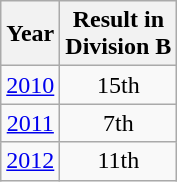<table class="wikitable" style="text-align:center">
<tr>
<th>Year</th>
<th>Result in<br>Division B</th>
</tr>
<tr>
<td><a href='#'>2010</a></td>
<td>15th</td>
</tr>
<tr>
<td><a href='#'>2011</a></td>
<td>7th</td>
</tr>
<tr>
<td><a href='#'>2012</a></td>
<td>11th</td>
</tr>
</table>
